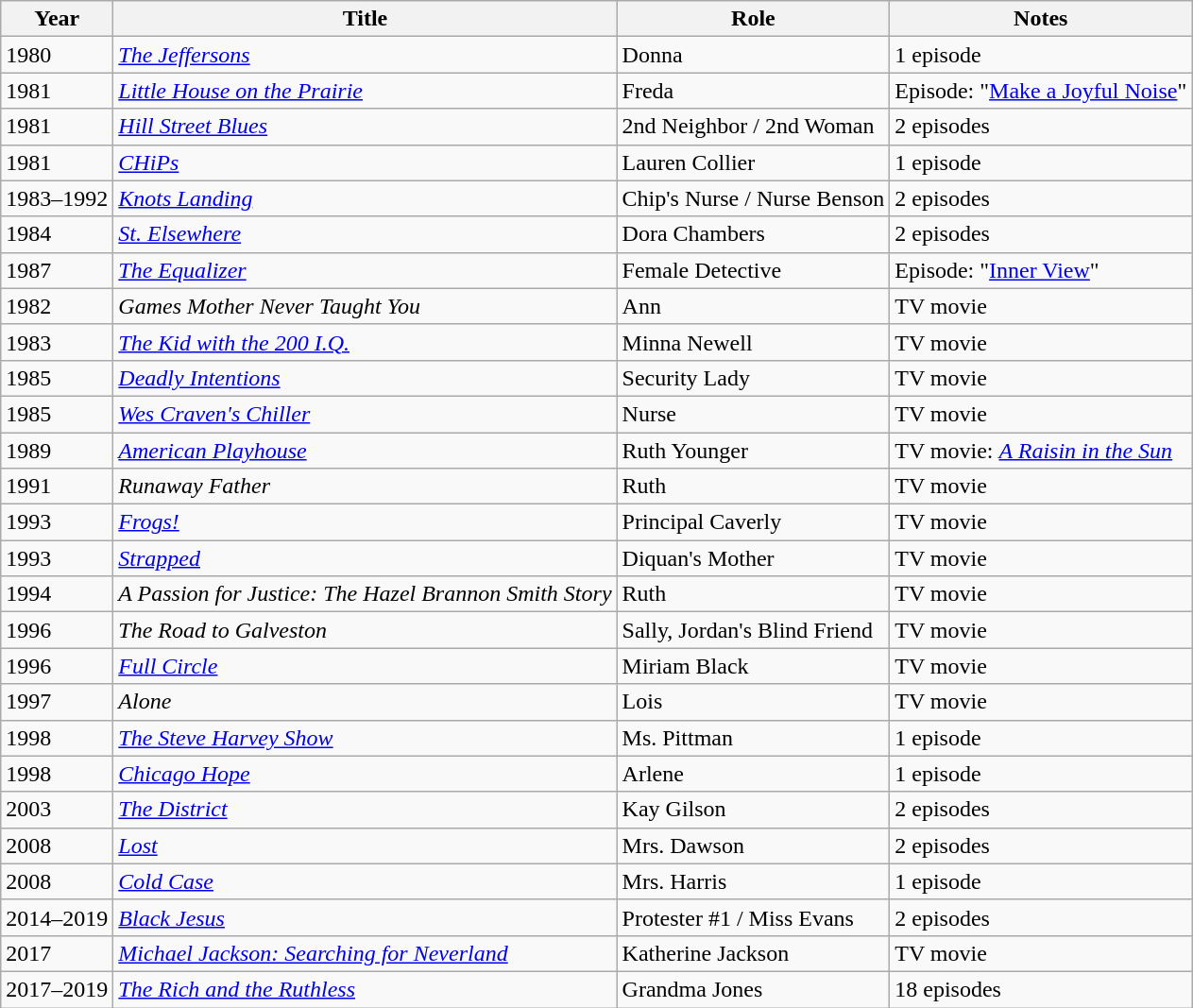<table class="wikitable sortable">
<tr>
<th>Year</th>
<th>Title</th>
<th>Role</th>
<th>Notes</th>
</tr>
<tr>
<td>1980</td>
<td><em><a href='#'>The Jeffersons</a></em></td>
<td>Donna</td>
<td>1 episode</td>
</tr>
<tr>
<td>1981</td>
<td><em><a href='#'>Little House on the Prairie</a></em></td>
<td>Freda</td>
<td>Episode: "<a href='#'>Make a Joyful Noise</a>"</td>
</tr>
<tr>
<td>1981</td>
<td><em><a href='#'>Hill Street Blues</a></em></td>
<td>2nd Neighbor / 2nd Woman</td>
<td>2 episodes</td>
</tr>
<tr>
<td>1981</td>
<td><em><a href='#'>CHiPs</a></em></td>
<td>Lauren Collier</td>
<td>1 episode</td>
</tr>
<tr>
<td>1983–1992</td>
<td><em><a href='#'>Knots Landing</a></em></td>
<td>Chip's Nurse / Nurse Benson</td>
<td>2 episodes</td>
</tr>
<tr>
<td>1984</td>
<td><em><a href='#'>St. Elsewhere</a></em></td>
<td>Dora Chambers</td>
<td>2 episodes</td>
</tr>
<tr>
<td>1987</td>
<td><em><a href='#'>The Equalizer</a></em></td>
<td>Female Detective</td>
<td>Episode: "<a href='#'>Inner View</a>"</td>
</tr>
<tr>
<td>1982</td>
<td><em>Games Mother Never Taught You</em></td>
<td>Ann</td>
<td>TV movie</td>
</tr>
<tr>
<td>1983</td>
<td><em><a href='#'>The Kid with the 200 I.Q.</a></em></td>
<td>Minna Newell</td>
<td>TV movie</td>
</tr>
<tr>
<td>1985</td>
<td><em><a href='#'>Deadly Intentions</a></em></td>
<td>Security Lady</td>
<td>TV movie</td>
</tr>
<tr>
<td>1985</td>
<td><em><a href='#'>Wes Craven's Chiller</a></em></td>
<td>Nurse</td>
<td>TV movie</td>
</tr>
<tr>
<td>1989</td>
<td><em><a href='#'>American Playhouse</a></em></td>
<td>Ruth Younger</td>
<td>TV movie: <em><a href='#'>A Raisin in the Sun</a></em></td>
</tr>
<tr>
<td>1991</td>
<td><em>Runaway Father</em></td>
<td>Ruth</td>
<td>TV movie</td>
</tr>
<tr>
<td>1993</td>
<td><em><a href='#'>Frogs!</a></em></td>
<td>Principal Caverly</td>
<td>TV movie</td>
</tr>
<tr>
<td>1993</td>
<td><em><a href='#'>Strapped</a></em></td>
<td>Diquan's Mother</td>
<td>TV movie</td>
</tr>
<tr>
<td>1994</td>
<td><em>A Passion for Justice: The Hazel Brannon Smith Story</em></td>
<td>Ruth</td>
<td>TV movie</td>
</tr>
<tr>
<td>1996</td>
<td><em>The Road to Galveston</em></td>
<td>Sally, Jordan's Blind Friend</td>
<td>TV movie</td>
</tr>
<tr>
<td>1996</td>
<td><em><a href='#'>Full Circle</a></em></td>
<td>Miriam Black</td>
<td>TV movie</td>
</tr>
<tr>
<td>1997</td>
<td><em>Alone</em></td>
<td>Lois</td>
<td>TV movie</td>
</tr>
<tr>
<td>1998</td>
<td><em><a href='#'>The Steve Harvey Show</a></em></td>
<td>Ms. Pittman</td>
<td>1 episode</td>
</tr>
<tr>
<td>1998</td>
<td><em><a href='#'>Chicago Hope</a></em></td>
<td>Arlene</td>
<td>1 episode</td>
</tr>
<tr>
<td>2003</td>
<td><em><a href='#'>The District</a></em></td>
<td>Kay Gilson</td>
<td>2 episodes</td>
</tr>
<tr>
<td>2008</td>
<td><em><a href='#'>Lost</a></em></td>
<td>Mrs. Dawson</td>
<td>2 episodes</td>
</tr>
<tr>
<td>2008</td>
<td><em><a href='#'>Cold Case</a></em></td>
<td>Mrs. Harris</td>
<td>1 episode</td>
</tr>
<tr>
<td>2014–2019</td>
<td><em><a href='#'>Black Jesus</a></em></td>
<td>Protester #1 / Miss Evans</td>
<td>2 episodes</td>
</tr>
<tr>
<td>2017</td>
<td><em><a href='#'>Michael Jackson: Searching for Neverland</a></em></td>
<td>Katherine Jackson</td>
<td>TV movie</td>
</tr>
<tr>
<td>2017–2019</td>
<td><em><a href='#'>The Rich and the Ruthless</a></em></td>
<td>Grandma Jones</td>
<td>18 episodes</td>
</tr>
</table>
